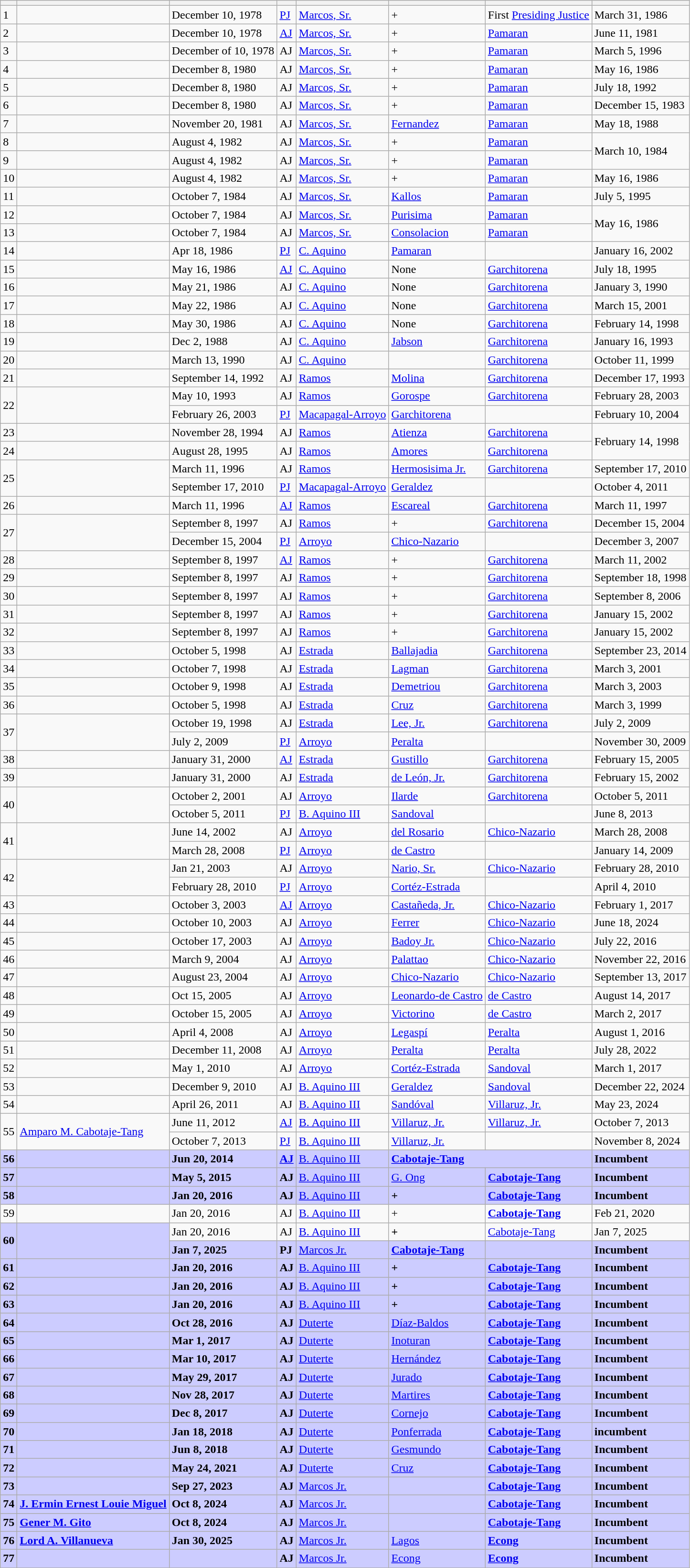<table class="wikitable sortable">
<tr>
<th></th>
<th></th>
<th></th>
<th></th>
<th></th>
<th></th>
<th></th>
<th></th>
</tr>
<tr>
<td>1</td>
<td></td>
<td>December 10, 1978</td>
<td><a href='#'>PJ</a></td>
<td><a href='#'>Marcos, Sr.</a></td>
<td>+</td>
<td>First <a href='#'>Presiding Justice</a></td>
<td>March 31, 1986</td>
</tr>
<tr>
<td>2</td>
<td></td>
<td>December 10, 1978</td>
<td><a href='#'>AJ</a></td>
<td><a href='#'>Marcos, Sr.</a></td>
<td>+</td>
<td><a href='#'>Pamaran</a></td>
<td>June 11, 1981</td>
</tr>
<tr>
<td>3</td>
<td></td>
<td>December of 10, 1978</td>
<td>AJ</td>
<td><a href='#'>Marcos, Sr.</a></td>
<td>+</td>
<td><a href='#'>Pamaran</a></td>
<td>March 5, 1996</td>
</tr>
<tr>
<td>4</td>
<td></td>
<td>December 8, 1980</td>
<td>AJ</td>
<td><a href='#'>Marcos, Sr.</a></td>
<td>+</td>
<td><a href='#'>Pamaran</a></td>
<td>May 16, 1986</td>
</tr>
<tr>
<td>5</td>
<td></td>
<td>December 8, 1980</td>
<td>AJ</td>
<td><a href='#'>Marcos, Sr.</a></td>
<td>+</td>
<td><a href='#'>Pamaran</a></td>
<td>July 18, 1992</td>
</tr>
<tr>
<td>6</td>
<td></td>
<td>December 8, 1980</td>
<td>AJ</td>
<td><a href='#'>Marcos, Sr.</a></td>
<td>+</td>
<td><a href='#'>Pamaran</a></td>
<td>December 15, 1983</td>
</tr>
<tr>
<td>7</td>
<td></td>
<td>November 20, 1981</td>
<td>AJ</td>
<td><a href='#'>Marcos, Sr.</a></td>
<td><a href='#'>Fernandez</a></td>
<td><a href='#'>Pamaran</a></td>
<td>May 18, 1988</td>
</tr>
<tr>
<td>8</td>
<td></td>
<td>August 4, 1982</td>
<td>AJ</td>
<td><a href='#'>Marcos, Sr.</a></td>
<td>+</td>
<td><a href='#'>Pamaran</a></td>
<td rowspan="2">March 10, 1984</td>
</tr>
<tr>
<td>9</td>
<td></td>
<td>August 4, 1982</td>
<td>AJ</td>
<td><a href='#'>Marcos, Sr.</a></td>
<td>+</td>
<td><a href='#'>Pamaran</a></td>
</tr>
<tr>
<td>10</td>
<td></td>
<td>August 4, 1982</td>
<td>AJ</td>
<td><a href='#'>Marcos, Sr.</a></td>
<td>+</td>
<td><a href='#'>Pamaran</a></td>
<td>May 16, 1986</td>
</tr>
<tr>
<td>11</td>
<td></td>
<td>October 7, 1984</td>
<td>AJ</td>
<td><a href='#'>Marcos, Sr.</a></td>
<td><a href='#'>Kallos</a></td>
<td><a href='#'>Pamaran</a></td>
<td>July 5, 1995</td>
</tr>
<tr>
<td>12</td>
<td></td>
<td>October 7, 1984</td>
<td>AJ</td>
<td><a href='#'>Marcos, Sr.</a></td>
<td><a href='#'>Purisima</a></td>
<td><a href='#'>Pamaran</a></td>
<td rowspan="2">May 16, 1986</td>
</tr>
<tr>
<td>13</td>
<td></td>
<td>October 7, 1984</td>
<td>AJ</td>
<td><a href='#'>Marcos, Sr.</a></td>
<td><a href='#'>Consolacion</a></td>
<td><a href='#'>Pamaran</a></td>
</tr>
<tr>
<td>14</td>
<td></td>
<td>Apr 18, 1986</td>
<td><a href='#'>PJ</a></td>
<td><a href='#'>C. Aquino</a></td>
<td><a href='#'>Pamaran</a></td>
<td></td>
<td>January 16, 2002</td>
</tr>
<tr>
<td>15</td>
<td></td>
<td>May 16, 1986</td>
<td><a href='#'>AJ</a></td>
<td><a href='#'>C. Aquino</a></td>
<td>None</td>
<td><a href='#'>Garchitorena</a></td>
<td>July 18, 1995</td>
</tr>
<tr>
<td>16</td>
<td></td>
<td>May 21, 1986</td>
<td>AJ</td>
<td><a href='#'>C. Aquino</a></td>
<td>None</td>
<td><a href='#'>Garchitorena</a></td>
<td>January 3, 1990</td>
</tr>
<tr>
<td>17</td>
<td></td>
<td>May 22, 1986</td>
<td>AJ</td>
<td><a href='#'>C. Aquino</a></td>
<td>None</td>
<td><a href='#'>Garchitorena</a></td>
<td>March 15, 2001</td>
</tr>
<tr>
<td>18</td>
<td></td>
<td>May 30, 1986</td>
<td>AJ</td>
<td><a href='#'>C. Aquino</a></td>
<td>None</td>
<td><a href='#'>Garchitorena</a></td>
<td>February 14, 1998</td>
</tr>
<tr>
<td>19</td>
<td></td>
<td>Dec 2, 1988</td>
<td>AJ</td>
<td><a href='#'>C. Aquino</a></td>
<td><a href='#'>Jabson</a></td>
<td><a href='#'>Garchitorena</a></td>
<td>January 16, 1993</td>
</tr>
<tr>
<td>20</td>
<td></td>
<td>March 13, 1990</td>
<td>AJ</td>
<td><a href='#'>C. Aquino</a></td>
<td></td>
<td><a href='#'>Garchitorena</a></td>
<td>October 11, 1999</td>
</tr>
<tr>
<td>21</td>
<td></td>
<td>September 14, 1992</td>
<td>AJ</td>
<td><a href='#'>Ramos</a></td>
<td><a href='#'>Molina</a></td>
<td><a href='#'>Garchitorena</a></td>
<td>December 17, 1993</td>
</tr>
<tr>
<td rowspan="2">22</td>
<td rowspan="2"></td>
<td>May 10, 1993</td>
<td>AJ</td>
<td><a href='#'>Ramos</a></td>
<td><a href='#'>Gorospe</a></td>
<td><a href='#'>Garchitorena</a></td>
<td>February 28, 2003</td>
</tr>
<tr>
<td>February 26, 2003<br></td>
<td><a href='#'>PJ</a></td>
<td><a href='#'>Macapagal-Arroyo</a></td>
<td><a href='#'>Garchitorena</a></td>
<td></td>
<td>February 10, 2004</td>
</tr>
<tr>
<td>23</td>
<td></td>
<td>November 28, 1994</td>
<td>AJ</td>
<td><a href='#'>Ramos</a></td>
<td><a href='#'>Atienza</a></td>
<td><a href='#'>Garchitorena</a></td>
<td rowspan="2">February 14, 1998</td>
</tr>
<tr>
<td>24</td>
<td></td>
<td>August 28, 1995</td>
<td>AJ</td>
<td><a href='#'>Ramos</a></td>
<td><a href='#'>Amores</a></td>
<td><a href='#'>Garchitorena</a></td>
</tr>
<tr>
<td rowspan="2">25</td>
<td rowspan="2"></td>
<td>March 11, 1996</td>
<td>AJ</td>
<td><a href='#'>Ramos</a></td>
<td><a href='#'>Hermosisima Jr.</a></td>
<td><a href='#'>Garchitorena</a></td>
<td>September 17, 2010</td>
</tr>
<tr>
<td>September 17, 2010</td>
<td><a href='#'>PJ</a></td>
<td><a href='#'>Macapagal-Arroyo</a></td>
<td><a href='#'>Geraldez</a></td>
<td></td>
<td>October 4, 2011</td>
</tr>
<tr>
<td>26</td>
<td></td>
<td>March 11, 1996</td>
<td><a href='#'>AJ</a></td>
<td><a href='#'>Ramos</a></td>
<td><a href='#'>Escareal</a></td>
<td><a href='#'>Garchitorena</a></td>
<td>March 11, 1997</td>
</tr>
<tr>
<td rowspan="2">27</td>
<td rowspan="2"></td>
<td>September 8, 1997</td>
<td>AJ</td>
<td><a href='#'>Ramos</a></td>
<td>+</td>
<td><a href='#'>Garchitorena</a></td>
<td>December 15, 2004</td>
</tr>
<tr>
<td>December 15, 2004</td>
<td><a href='#'>PJ</a></td>
<td><a href='#'>Arroyo</a></td>
<td><a href='#'>Chico-Nazario</a></td>
<td></td>
<td>December 3, 2007</td>
</tr>
<tr>
<td>28</td>
<td></td>
<td>September 8, 1997</td>
<td><a href='#'>AJ</a></td>
<td><a href='#'>Ramos</a></td>
<td>+</td>
<td><a href='#'>Garchitorena</a></td>
<td>March 11, 2002</td>
</tr>
<tr>
<td>29</td>
<td></td>
<td>September 8, 1997</td>
<td>AJ</td>
<td><a href='#'>Ramos</a></td>
<td>+</td>
<td><a href='#'>Garchitorena</a></td>
<td>September 18, 1998</td>
</tr>
<tr>
<td>30</td>
<td></td>
<td>September 8, 1997</td>
<td>AJ</td>
<td><a href='#'>Ramos</a></td>
<td>+</td>
<td><a href='#'>Garchitorena</a></td>
<td>September 8, 2006</td>
</tr>
<tr>
<td>31</td>
<td></td>
<td>September 8, 1997</td>
<td>AJ</td>
<td><a href='#'>Ramos</a></td>
<td>+</td>
<td><a href='#'>Garchitorena</a></td>
<td>January 15, 2002</td>
</tr>
<tr>
<td>32</td>
<td></td>
<td>September 8, 1997</td>
<td>AJ</td>
<td><a href='#'>Ramos</a></td>
<td>+</td>
<td><a href='#'>Garchitorena</a></td>
<td>January 15, 2002</td>
</tr>
<tr>
<td>33</td>
<td></td>
<td>October 5, 1998 </td>
<td>AJ</td>
<td><a href='#'>Estrada</a></td>
<td><a href='#'>Ballajadia</a></td>
<td><a href='#'>Garchitorena</a></td>
<td>September 23, 2014</td>
</tr>
<tr>
<td>34</td>
<td></td>
<td>October 7, 1998</td>
<td>AJ</td>
<td><a href='#'>Estrada</a></td>
<td><a href='#'>Lagman</a></td>
<td><a href='#'>Garchitorena</a></td>
<td>March 3, 2001</td>
</tr>
<tr>
<td>35</td>
<td></td>
<td>October 9, 1998</td>
<td>AJ</td>
<td><a href='#'>Estrada</a></td>
<td><a href='#'>Demetriou</a></td>
<td><a href='#'>Garchitorena</a></td>
<td>March 3, 2003</td>
</tr>
<tr>
<td>36</td>
<td></td>
<td>October 5, 1998</td>
<td>AJ</td>
<td><a href='#'>Estrada</a></td>
<td><a href='#'>Cruz</a></td>
<td><a href='#'>Garchitorena</a></td>
<td>March 3, 1999</td>
</tr>
<tr>
<td rowspan="2">37</td>
<td rowspan="2"></td>
<td>October 19, 1998</td>
<td>AJ</td>
<td><a href='#'>Estrada</a></td>
<td><a href='#'>Lee, Jr.</a></td>
<td><a href='#'>Garchitorena</a></td>
<td>July 2, 2009</td>
</tr>
<tr>
<td>July 2, 2009</td>
<td><a href='#'>PJ</a></td>
<td><a href='#'>Arroyo</a></td>
<td><a href='#'>Peralta</a></td>
<td></td>
<td>November 30, 2009</td>
</tr>
<tr>
<td>38</td>
<td></td>
<td>January 31, 2000</td>
<td><a href='#'>AJ</a></td>
<td><a href='#'>Estrada</a></td>
<td><a href='#'>Gustillo</a></td>
<td><a href='#'>Garchitorena</a></td>
<td>February 15, 2005</td>
</tr>
<tr>
<td>39</td>
<td></td>
<td>January 31, 2000</td>
<td>AJ</td>
<td><a href='#'>Estrada</a></td>
<td><a href='#'>de León, Jr.</a></td>
<td><a href='#'>Garchitorena</a></td>
<td>February 15, 2002</td>
</tr>
<tr>
<td rowspan="2">40</td>
<td rowspan="2"></td>
<td>October 2, 2001</td>
<td>AJ</td>
<td><a href='#'>Arroyo</a></td>
<td><a href='#'>Ilarde</a></td>
<td><a href='#'>Garchitorena</a></td>
<td>October 5, 2011</td>
</tr>
<tr>
<td>October 5, 2011</td>
<td><a href='#'>PJ</a></td>
<td><a href='#'>B. Aquino III</a></td>
<td><a href='#'>Sandoval</a></td>
<td></td>
<td>June 8, 2013</td>
</tr>
<tr>
<td rowspan="2">41</td>
<td rowspan="2"></td>
<td>June 14, 2002</td>
<td>AJ</td>
<td><a href='#'>Arroyo</a></td>
<td><a href='#'>del Rosario</a></td>
<td><a href='#'>Chico-Nazario</a></td>
<td>March 28, 2008</td>
</tr>
<tr>
<td>March 28, 2008</td>
<td><a href='#'>PJ</a></td>
<td><a href='#'>Arroyo</a></td>
<td><a href='#'>de Castro</a></td>
<td></td>
<td>January 14, 2009</td>
</tr>
<tr>
<td rowspan="2">42</td>
<td rowspan="2"></td>
<td>Jan 21, 2003</td>
<td>AJ</td>
<td><a href='#'>Arroyo</a></td>
<td><a href='#'>Nario, Sr.</a></td>
<td><a href='#'>Chico-Nazario</a></td>
<td>February 28, 2010</td>
</tr>
<tr>
<td>February 28, 2010</td>
<td><a href='#'>PJ</a></td>
<td><a href='#'>Arroyo</a></td>
<td><a href='#'>Cortéz-Estrada</a></td>
<td></td>
<td>April 4, 2010</td>
</tr>
<tr>
<td>43</td>
<td></td>
<td>October 3, 2003</td>
<td><a href='#'>AJ</a></td>
<td><a href='#'>Arroyo</a></td>
<td><a href='#'>Castañeda, Jr.</a></td>
<td><a href='#'>Chico-Nazario</a></td>
<td>February 1, 2017</td>
</tr>
<tr>
<td>44</td>
<td></td>
<td>October 10, 2003</td>
<td>AJ</td>
<td><a href='#'>Arroyo</a></td>
<td><a href='#'>Ferrer</a></td>
<td><a href='#'>Chico-Nazario</a></td>
<td>June 18, 2024</td>
</tr>
<tr>
<td>45</td>
<td></td>
<td>October 17, 2003</td>
<td>AJ</td>
<td><a href='#'>Arroyo</a></td>
<td><a href='#'>Badoy Jr.</a></td>
<td><a href='#'>Chico-Nazario</a></td>
<td>July 22, 2016</td>
</tr>
<tr>
<td>46</td>
<td></td>
<td>March 9, 2004</td>
<td>AJ</td>
<td><a href='#'>Arroyo</a></td>
<td><a href='#'>Palattao</a></td>
<td><a href='#'>Chico-Nazario</a></td>
<td>November 22, 2016</td>
</tr>
<tr>
<td>47</td>
<td></td>
<td>August 23, 2004</td>
<td>AJ</td>
<td><a href='#'>Arroyo</a></td>
<td><a href='#'>Chico-Nazario</a></td>
<td><a href='#'>Chico-Nazario</a></td>
<td>September 13, 2017</td>
</tr>
<tr>
<td>48</td>
<td></td>
<td>Oct 15, 2005</td>
<td>AJ</td>
<td><a href='#'>Arroyo</a></td>
<td><a href='#'>Leonardo-de Castro</a></td>
<td><a href='#'>de Castro</a></td>
<td>August 14, 2017</td>
</tr>
<tr>
<td>49</td>
<td></td>
<td>October 15, 2005</td>
<td>AJ</td>
<td><a href='#'>Arroyo</a></td>
<td><a href='#'>Victorino</a></td>
<td><a href='#'>de Castro</a></td>
<td>March 2, 2017</td>
</tr>
<tr>
<td>50</td>
<td></td>
<td>April 4, 2008</td>
<td>AJ</td>
<td><a href='#'>Arroyo</a></td>
<td><a href='#'>Legaspí</a></td>
<td><a href='#'>Peralta</a></td>
<td>August 1, 2016</td>
</tr>
<tr>
<td>51</td>
<td></td>
<td>December 11, 2008</td>
<td>AJ</td>
<td><a href='#'>Arroyo</a></td>
<td><a href='#'>Peralta</a></td>
<td><a href='#'>Peralta</a></td>
<td>July 28, 2022</td>
</tr>
<tr>
<td>52</td>
<td></td>
<td>May 1, 2010</td>
<td>AJ</td>
<td><a href='#'>Arroyo</a></td>
<td><a href='#'>Cortéz-Estrada</a></td>
<td><a href='#'>Sandoval</a></td>
<td>March 1, 2017</td>
</tr>
<tr>
<td>53</td>
<td></td>
<td>December 9, 2010</td>
<td>AJ</td>
<td><a href='#'>B. Aquino III</a></td>
<td><a href='#'>Geraldez</a></td>
<td><a href='#'>Sandoval</a></td>
<td>December 22, 2024</td>
</tr>
<tr>
<td>54</td>
<td></td>
<td>April 26, 2011</td>
<td>AJ</td>
<td><a href='#'>B. Aquino III</a></td>
<td><a href='#'>Sandóval</a></td>
<td><a href='#'>Villaruz, Jr.</a></td>
<td>May 23, 2024</td>
</tr>
<tr>
<td rowspan="2">55</td>
<td rowspan="2"><a href='#'>Amparo M. Cabotaje-Tang</a></td>
<td>June 11, 2012</td>
<td><a href='#'>AJ</a></td>
<td><a href='#'>B. Aquino III</a></td>
<td><a href='#'>Villaruz, Jr.</a></td>
<td><a href='#'>Villaruz, Jr.</a></td>
<td>October 7, 2013</td>
</tr>
<tr>
<td>October 7, 2013</td>
<td><a href='#'>PJ</a></td>
<td><a href='#'>B. Aquino III</a></td>
<td><a href='#'>Villaruz, Jr.</a></td>
<td></td>
<td>November 8, 2024</td>
</tr>
<tr>
<td bgcolor="#ccccff"><strong>56</strong></td>
<td bgcolor="#ccccff"><strong></strong></td>
<td bgcolor="#ccccff"><strong>Jun 20, 2014</strong></td>
<td bgcolor="#ccccff"><a href='#'><strong>AJ</strong></a></td>
<td bgcolor="#ccccff"><a href='#'>B. Aquino III</a></td>
<td colspan="2" bgcolor="#ccccff"><strong><a href='#'>Cabotaje-Tang</a></strong></td>
<td bgcolor="#ccccff"><strong>Incumbent</strong></td>
</tr>
<tr>
<td bgcolor="#ccccff"><strong>57</strong></td>
<td bgcolor="#ccccff"><strong></strong></td>
<td bgcolor="#ccccff"><strong>May 5, 2015</strong></td>
<td bgcolor="#ccccff"><strong>AJ</strong></td>
<td bgcolor="#ccccff"><a href='#'>B. Aquino III</a></td>
<td bgcolor="#ccccff"><a href='#'>G. Ong</a></td>
<td bgcolor="#ccccff"><strong><a href='#'>Cabotaje-Tang</a></strong></td>
<td bgcolor="#ccccff"><strong>Incumbent</strong></td>
</tr>
<tr>
<td bgcolor="#ccccff"><strong>58</strong></td>
<td bgcolor="#ccccff"><strong></strong></td>
<td bgcolor="#ccccff"><strong>Jan 20, 2016</strong></td>
<td bgcolor="#ccccff"><strong>AJ</strong></td>
<td bgcolor="#ccccff"><a href='#'>B. Aquino III</a></td>
<td bgcolor="#ccccff"><strong>+</strong></td>
<td bgcolor="#ccccff"><strong><a href='#'>Cabotaje-Tang</a></strong></td>
<td bgcolor="#ccccff"><strong>Incumbent</strong></td>
</tr>
<tr>
<td>59</td>
<td></td>
<td>Jan 20, 2016</td>
<td>AJ</td>
<td><a href='#'>B. Aquino III</a></td>
<td>+</td>
<td><strong><a href='#'>Cabotaje-Tang</a></strong></td>
<td>Feb 21, 2020</td>
</tr>
<tr>
<td rowspan="2"  bgcolor="#ccccff"><strong>60</strong></td>
<td rowspan="2"  bgcolor="#ccccff"><strong></strong></td>
<td>Jan 20, 2016</td>
<td>AJ</td>
<td><a href='#'>B. Aquino III</a></td>
<td><strong>+</strong></td>
<td><a href='#'>Cabotaje-Tang</a></td>
<td>Jan 7, 2025</td>
</tr>
<tr>
<td bgcolor="#ccccff"><strong>Jan 7, 2025</strong></td>
<td bgcolor="#ccccff"><strong>PJ</strong></td>
<td bgcolor="#ccccff"><a href='#'>Marcos Jr.</a></td>
<td bgcolor="#ccccff"><strong><a href='#'>Cabotaje-Tang</a></strong></td>
<td bgcolor="#ccccff"><strong></strong></td>
<td bgcolor="#ccccff"><strong>Incumbent</strong></td>
</tr>
<tr>
<td bgcolor="#ccccff"><strong>61</strong></td>
<td bgcolor="#ccccff"><strong></strong></td>
<td bgcolor="#ccccff"><strong>Jan 20, 2016</strong></td>
<td bgcolor="#ccccff"><strong>AJ</strong></td>
<td bgcolor="#ccccff"><a href='#'>B. Aquino III</a></td>
<td bgcolor="#ccccff"><strong>+</strong></td>
<td bgcolor="#ccccff"><strong><a href='#'>Cabotaje-Tang</a></strong></td>
<td bgcolor="#ccccff"><strong>Incumbent</strong></td>
</tr>
<tr>
<td bgcolor="#ccccff"><strong>62</strong></td>
<td bgcolor="#ccccff"><strong></strong></td>
<td bgcolor="#ccccff"><strong>Jan 20, 2016</strong></td>
<td bgcolor="#ccccff"><strong>AJ</strong></td>
<td bgcolor="#ccccff"><a href='#'>B. Aquino III</a></td>
<td bgcolor="#ccccff"><strong>+</strong></td>
<td bgcolor="#ccccff"><strong><a href='#'>Cabotaje-Tang</a></strong></td>
<td bgcolor="#ccccff"><strong>Incumbent</strong></td>
</tr>
<tr>
<td bgcolor="#ccccff"><strong>63</strong></td>
<td bgcolor="#ccccff"><strong></strong></td>
<td bgcolor="#ccccff"><strong>Jan 20, 2016</strong></td>
<td bgcolor="#ccccff"><strong>AJ</strong></td>
<td bgcolor="#ccccff"><a href='#'>B. Aquino III</a></td>
<td bgcolor="#ccccff"><strong>+</strong></td>
<td bgcolor="#ccccff"><strong><a href='#'>Cabotaje-Tang</a></strong></td>
<td bgcolor="#ccccff"><strong>Incumbent</strong></td>
</tr>
<tr>
<td bgcolor="#ccccff"><strong>64</strong></td>
<td bgcolor="#ccccff"><strong></strong></td>
<td bgcolor="#ccccff"><strong>Oct 28, 2016</strong></td>
<td bgcolor="#ccccff"><strong>AJ</strong></td>
<td bgcolor="#ccccff"><a href='#'>Duterte</a></td>
<td bgcolor="#ccccff"><a href='#'>Díaz-Baldos</a></td>
<td bgcolor="#ccccff"><strong><a href='#'>Cabotaje-Tang</a></strong></td>
<td bgcolor="#ccccff"><strong>Incumbent</strong></td>
</tr>
<tr>
<td bgcolor="#ccccff"><strong>65</strong></td>
<td bgcolor="#ccccff"><strong></strong></td>
<td bgcolor="#ccccff"><strong>Mar 1, 2017</strong></td>
<td bgcolor="#ccccff"><strong>AJ</strong></td>
<td bgcolor="#ccccff"><a href='#'>Duterte</a></td>
<td bgcolor="#ccccff"><a href='#'>Inoturan</a></td>
<td bgcolor="#ccccff"><strong><a href='#'>Cabotaje-Tang</a></strong></td>
<td bgcolor="#ccccff"><strong>Incumbent</strong></td>
</tr>
<tr>
<td bgcolor="#ccccff"><strong>66</strong></td>
<td bgcolor="#ccccff"><strong></strong></td>
<td bgcolor="#ccccff"><strong>Mar 10, 2017</strong></td>
<td bgcolor="#ccccff"><strong>AJ</strong></td>
<td bgcolor="#ccccff"><a href='#'>Duterte</a></td>
<td bgcolor="#ccccff"><a href='#'>Hernández</a></td>
<td bgcolor="#ccccff"><strong><a href='#'>Cabotaje-Tang</a></strong></td>
<td bgcolor="#ccccff"><strong>Incumbent</strong></td>
</tr>
<tr>
<td bgcolor="#ccccff"><strong>67</strong></td>
<td bgcolor="#ccccff"><strong></strong></td>
<td bgcolor="#ccccff"><strong>May 29, 2017</strong></td>
<td bgcolor="#ccccff"><strong>AJ</strong></td>
<td bgcolor="#ccccff"><a href='#'>Duterte</a></td>
<td bgcolor="#ccccff"><a href='#'>Jurado</a></td>
<td bgcolor="#ccccff"><strong><a href='#'>Cabotaje-Tang</a></strong></td>
<td bgcolor="#ccccff"><strong>Incumbent</strong></td>
</tr>
<tr>
<td bgcolor="#ccccff"><strong>68</strong></td>
<td bgcolor="#ccccff"><strong></strong></td>
<td bgcolor="#ccccff"><strong>Nov 28, 2017</strong></td>
<td bgcolor="#ccccff"><strong>AJ</strong></td>
<td bgcolor="#ccccff"><a href='#'>Duterte</a></td>
<td bgcolor="#ccccff"><a href='#'>Martires</a></td>
<td bgcolor="#ccccff"><strong><a href='#'>Cabotaje-Tang</a></strong></td>
<td bgcolor="#ccccff"><strong>Incumbent</strong></td>
</tr>
<tr>
<td bgcolor="#ccccff"><strong>69</strong></td>
<td bgcolor="#ccccff"><strong></strong></td>
<td bgcolor="#ccccff"><strong>Dec 8, 2017</strong></td>
<td bgcolor="#ccccff"><strong>AJ</strong></td>
<td bgcolor="#ccccff"><a href='#'>Duterte</a></td>
<td bgcolor="#ccccff"><a href='#'>Cornejo</a></td>
<td bgcolor="#ccccff"><strong><a href='#'>Cabotaje-Tang</a></strong></td>
<td bgcolor="#ccccff"><strong>Incumbent</strong></td>
</tr>
<tr>
<td bgcolor="#ccccff"><strong>70</strong></td>
<td bgcolor="#ccccff"><strong></strong></td>
<td bgcolor="#ccccff"><strong>Jan 18, 2018</strong></td>
<td bgcolor="#ccccff"><strong>AJ</strong></td>
<td bgcolor="#ccccff"><a href='#'>Duterte</a></td>
<td bgcolor="#ccccff"><a href='#'>Ponferrada</a></td>
<td bgcolor="#ccccff"><strong><a href='#'>Cabotaje-Tang</a></strong></td>
<td bgcolor="#ccccff"><strong>incumbent</strong></td>
</tr>
<tr>
<td bgcolor="#ccccff"><strong>71</strong></td>
<td bgcolor="#ccccff"><strong></strong></td>
<td bgcolor="#ccccff"><strong>Jun 8, 2018</strong></td>
<td bgcolor="#ccccff"><strong>AJ</strong></td>
<td bgcolor="#ccccff"><a href='#'>Duterte</a></td>
<td bgcolor="#ccccff"><a href='#'>Gesmundo</a></td>
<td bgcolor="#ccccff"><strong><a href='#'>Cabotaje-Tang</a></strong></td>
<td bgcolor="#ccccff"><strong>Incumbent</strong></td>
</tr>
<tr>
<td bgcolor="#ccccff"><strong>72</strong></td>
<td bgcolor="#ccccff"><strong></strong></td>
<td bgcolor="#ccccff"><strong>May 24, 2021</strong></td>
<td bgcolor="#ccccff"><strong>AJ</strong></td>
<td bgcolor="#ccccff"><a href='#'>Duterte</a></td>
<td bgcolor="#ccccff"><a href='#'>Cruz</a></td>
<td bgcolor="#ccccff"><strong><a href='#'>Cabotaje-Tang</a></strong></td>
<td bgcolor="#ccccff"><strong>Incumbent</strong></td>
</tr>
<tr>
<td bgcolor="#ccccff"><strong>73</strong></td>
<td bgcolor="#ccccff"><strong></strong></td>
<td bgcolor="#ccccff"><strong>Sep 27, 2023</strong></td>
<td bgcolor="#ccccff"><strong>AJ</strong></td>
<td bgcolor="#ccccff"><a href='#'>Marcos Jr.</a></td>
<td bgcolor="#ccccff"></td>
<td bgcolor="#ccccff"><strong><a href='#'>Cabotaje-Tang</a></strong></td>
<td bgcolor="#ccccff"><strong>Incumbent</strong></td>
</tr>
<tr>
<td bgcolor="#ccccff"><strong>74</strong></td>
<td bgcolor="#ccccff"><strong><a href='#'>J. Ermin Ernest Louie Miguel</a></strong></td>
<td bgcolor="#ccccff"><strong>Oct 8, 2024</strong></td>
<td bgcolor="#ccccff"><strong>AJ</strong></td>
<td bgcolor="#ccccff"><a href='#'>Marcos Jr.</a></td>
<td bgcolor="#ccccff"></td>
<td bgcolor="#ccccff"><strong><a href='#'>Cabotaje-Tang</a></strong></td>
<td bgcolor="#ccccff"><strong>Incumbent</strong></td>
</tr>
<tr>
<td bgcolor="#ccccff"><strong>75</strong></td>
<td bgcolor="#ccccff"><strong><a href='#'>Gener M. Gito</a></strong></td>
<td bgcolor="#ccccff"><strong>Oct 8, 2024</strong></td>
<td bgcolor="#ccccff"><strong>AJ</strong></td>
<td bgcolor="#ccccff"><a href='#'>Marcos Jr.</a></td>
<td bgcolor="#ccccff"></td>
<td bgcolor="#ccccff"><strong><a href='#'>Cabotaje-Tang</a></strong></td>
<td bgcolor="#ccccff"><strong>Incumbent</strong></td>
</tr>
<tr>
<td bgcolor="#ccccff"><strong>76</strong></td>
<td bgcolor="#ccccff"><strong> <a href='#'>Lord A. Villanueva</a></strong></td>
<td bgcolor="#ccccff"><strong>Jan 30, 2025</strong></td>
<td bgcolor="#ccccff"><strong>AJ</strong></td>
<td bgcolor="#ccccff"><a href='#'>Marcos Jr.</a></td>
<td bgcolor="#ccccff"> <a href='#'>Lagos</a></td>
<td bgcolor="#ccccff"><strong><a href='#'>Econg</a></strong></td>
<td bgcolor="#ccccff"><strong>Incumbent</strong></td>
</tr>
<tr>
<td bgcolor="#ccccff"><strong>77</strong></td>
<td bgcolor="#ccccff"><strong> </strong></td>
<td bgcolor="#ccccff"><strong> </strong></td>
<td bgcolor="#ccccff"><strong>AJ</strong></td>
<td bgcolor="#ccccff"><a href='#'>Marcos Jr.</a></td>
<td bgcolor="#ccccff"> <a href='#'>Econg</a></td>
<td bgcolor="#ccccff"><strong><a href='#'>Econg</a></strong></td>
<td bgcolor="#ccccff"><strong>Incumbent</strong></td>
</tr>
</table>
